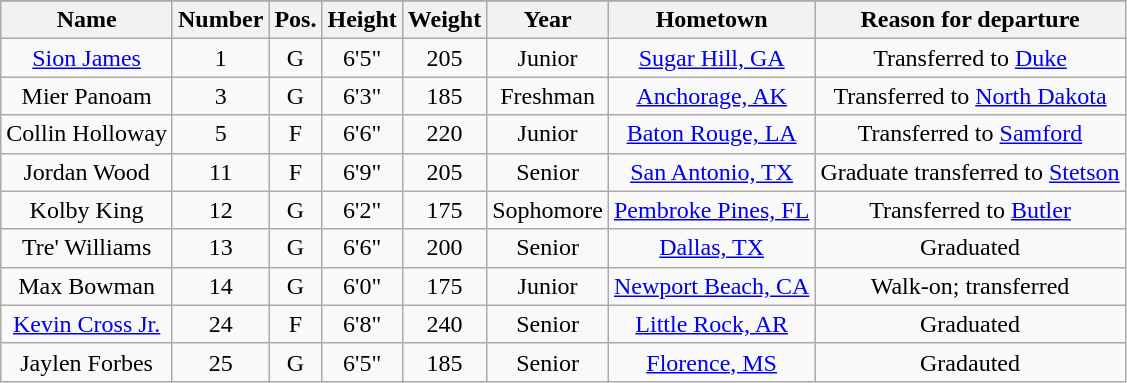<table class="wikitable sortable" style="text-align: center">
<tr align=center>
</tr>
<tr>
<th>Name</th>
<th>Number</th>
<th>Pos.</th>
<th>Height</th>
<th>Weight</th>
<th>Year</th>
<th>Hometown</th>
<th class="unsortable">Reason for departure</th>
</tr>
<tr>
<td><a href='#'>Sion James</a></td>
<td>1</td>
<td>G</td>
<td>6'5"</td>
<td>205</td>
<td>Junior</td>
<td><a href='#'>Sugar Hill, GA</a></td>
<td>Transferred to <a href='#'>Duke</a></td>
</tr>
<tr>
<td>Mier Panoam</td>
<td>3</td>
<td>G</td>
<td>6'3"</td>
<td>185</td>
<td>Freshman</td>
<td><a href='#'>Anchorage, AK</a></td>
<td>Transferred to <a href='#'>North Dakota</a></td>
</tr>
<tr>
<td>Collin Holloway</td>
<td>5</td>
<td>F</td>
<td>6'6"</td>
<td>220</td>
<td>Junior</td>
<td><a href='#'>Baton Rouge, LA</a></td>
<td>Transferred to <a href='#'>Samford</a></td>
</tr>
<tr>
<td>Jordan Wood</td>
<td>11</td>
<td>F</td>
<td>6'9"</td>
<td>205</td>
<td>Senior</td>
<td><a href='#'>San Antonio, TX</a></td>
<td>Graduate transferred to <a href='#'>Stetson</a></td>
</tr>
<tr>
<td>Kolby King</td>
<td>12</td>
<td>G</td>
<td>6'2"</td>
<td>175</td>
<td>Sophomore</td>
<td><a href='#'>Pembroke Pines, FL</a></td>
<td>Transferred to <a href='#'>Butler</a></td>
</tr>
<tr>
<td>Tre' Williams</td>
<td>13</td>
<td>G</td>
<td>6'6"</td>
<td>200</td>
<td>Senior</td>
<td><a href='#'>Dallas, TX</a></td>
<td>Graduated</td>
</tr>
<tr>
<td>Max Bowman</td>
<td>14</td>
<td>G</td>
<td>6'0"</td>
<td>175</td>
<td>Junior</td>
<td><a href='#'>Newport Beach, CA</a></td>
<td>Walk-on; transferred</td>
</tr>
<tr>
<td><a href='#'>Kevin Cross Jr.</a></td>
<td>24</td>
<td>F</td>
<td>6'8"</td>
<td>240</td>
<td>Senior</td>
<td><a href='#'>Little Rock, AR</a></td>
<td>Graduated</td>
</tr>
<tr>
<td>Jaylen Forbes</td>
<td>25</td>
<td>G</td>
<td>6'5"</td>
<td>185</td>
<td>Senior</td>
<td><a href='#'>Florence, MS</a></td>
<td>Gradauted</td>
</tr>
</table>
